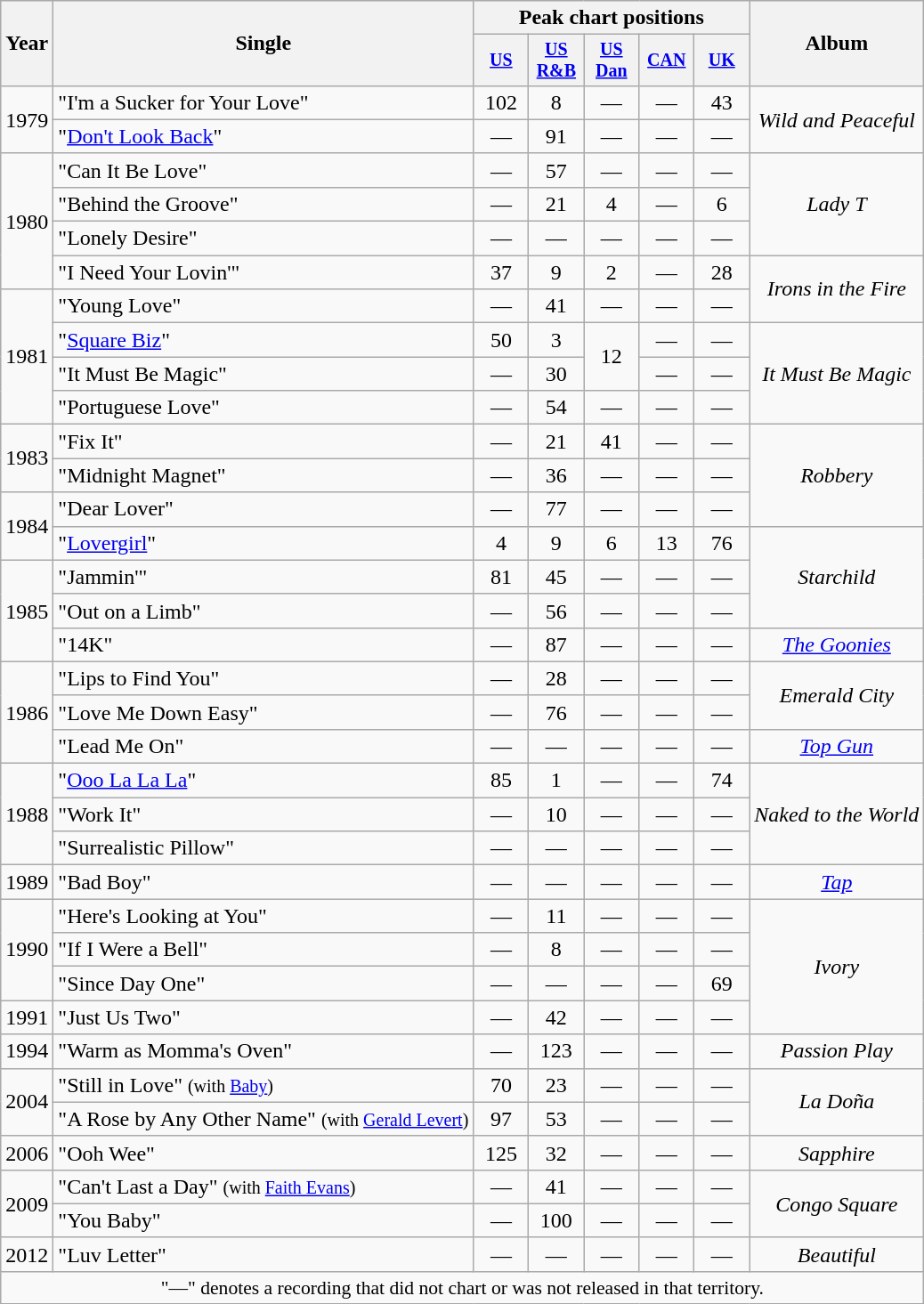<table class="wikitable" style="text-align:center;">
<tr>
<th rowspan="2">Year</th>
<th rowspan="2">Single</th>
<th colspan="5">Peak chart positions</th>
<th rowspan="2">Album</th>
</tr>
<tr style="font-size:smaller;">
<th width="35"><a href='#'>US</a><br></th>
<th width="35"><a href='#'>US<br>R&B</a><br></th>
<th width="35"><a href='#'>US<br>Dan</a><br></th>
<th width="35"><a href='#'>CAN</a><br></th>
<th width="35"><a href='#'>UK</a><br></th>
</tr>
<tr>
<td rowspan="2">1979</td>
<td align="left">"I'm a Sucker for Your Love" </td>
<td>102</td>
<td>8</td>
<td>—</td>
<td>—</td>
<td>43</td>
<td rowspan="2"><em>Wild and Peaceful</em></td>
</tr>
<tr>
<td align="left">"<a href='#'>Don't Look Back</a>"</td>
<td>—</td>
<td>91</td>
<td>—</td>
<td>—</td>
<td>—</td>
</tr>
<tr>
<td rowspan="4">1980</td>
<td align="left">"Can It Be Love"</td>
<td>—</td>
<td>57</td>
<td>—</td>
<td>—</td>
<td>—</td>
<td rowspan="3"><em>Lady T</em></td>
</tr>
<tr>
<td align="left">"Behind the Groove"</td>
<td>—</td>
<td>21</td>
<td>4</td>
<td>—</td>
<td>6</td>
</tr>
<tr>
<td align="left">"Lonely Desire"</td>
<td>—</td>
<td>—</td>
<td>—</td>
<td>—</td>
<td>—</td>
</tr>
<tr>
<td align="left">"I Need Your Lovin'"</td>
<td>37</td>
<td>9</td>
<td>2</td>
<td>—</td>
<td>28</td>
<td rowspan="2"><em>Irons in the Fire</em></td>
</tr>
<tr>
<td rowspan="4">1981</td>
<td align="left">"Young Love"</td>
<td>—</td>
<td>41</td>
<td>—</td>
<td>—</td>
<td>—</td>
</tr>
<tr>
<td align="left">"<a href='#'>Square Biz</a>"</td>
<td>50</td>
<td>3</td>
<td rowspan="2">12</td>
<td>—</td>
<td>—</td>
<td rowspan="3"><em>It Must Be Magic</em></td>
</tr>
<tr>
<td align="left">"It Must Be Magic"</td>
<td>—</td>
<td>30</td>
<td>—</td>
<td>—</td>
</tr>
<tr>
<td align="left">"Portuguese Love"</td>
<td>—</td>
<td>54</td>
<td>—</td>
<td>—</td>
<td>—</td>
</tr>
<tr>
<td rowspan="2">1983</td>
<td align="left">"Fix It"</td>
<td>—</td>
<td>21</td>
<td>41</td>
<td>—</td>
<td>—</td>
<td rowspan="3"><em>Robbery</em></td>
</tr>
<tr>
<td align="left">"Midnight Magnet"</td>
<td>—</td>
<td>36</td>
<td>—</td>
<td>—</td>
<td>—</td>
</tr>
<tr>
<td rowspan="2">1984</td>
<td align="left">"Dear Lover"</td>
<td>—</td>
<td>77</td>
<td>—</td>
<td>—</td>
<td>—</td>
</tr>
<tr>
<td align="left">"<a href='#'>Lovergirl</a>"</td>
<td>4</td>
<td>9</td>
<td>6</td>
<td>13</td>
<td>76</td>
<td rowspan="3"><em>Starchild</em></td>
</tr>
<tr>
<td rowspan="3">1985</td>
<td align="left">"Jammin'"</td>
<td>81</td>
<td>45</td>
<td>—</td>
<td>—</td>
<td>—</td>
</tr>
<tr>
<td align="left">"Out on a Limb"</td>
<td>—</td>
<td>56</td>
<td>—</td>
<td>—</td>
<td>—</td>
</tr>
<tr>
<td align="left">"14K"</td>
<td>—</td>
<td>87</td>
<td>—</td>
<td>—</td>
<td>—</td>
<td><em><a href='#'>The Goonies</a></em></td>
</tr>
<tr>
<td rowspan="3">1986</td>
<td align="left">"Lips to Find You"</td>
<td>—</td>
<td>28</td>
<td>—</td>
<td>—</td>
<td>—</td>
<td rowspan="2"><em>Emerald City</em></td>
</tr>
<tr>
<td align="left">"Love Me Down Easy"</td>
<td>—</td>
<td>76</td>
<td>—</td>
<td>—</td>
<td>—</td>
</tr>
<tr>
<td align="left">"Lead Me On"</td>
<td>—</td>
<td>—</td>
<td>—</td>
<td>—</td>
<td>—</td>
<td><em><a href='#'>Top Gun</a></em></td>
</tr>
<tr>
<td rowspan="3">1988</td>
<td align="left">"<a href='#'>Ooo La La La</a>"</td>
<td>85</td>
<td>1</td>
<td>—</td>
<td>—</td>
<td>74</td>
<td rowspan="3"><em>Naked to the World</em></td>
</tr>
<tr>
<td align="left">"Work It"</td>
<td>—</td>
<td>10</td>
<td>—</td>
<td>—</td>
<td>—</td>
</tr>
<tr>
<td align="left">"Surrealistic Pillow"</td>
<td>—</td>
<td>—</td>
<td>—</td>
<td>—</td>
<td>—</td>
</tr>
<tr>
<td>1989</td>
<td align="left">"Bad Boy"</td>
<td>—</td>
<td>—</td>
<td>—</td>
<td>—</td>
<td>—</td>
<td><em><a href='#'>Tap</a></em></td>
</tr>
<tr>
<td rowspan="3">1990</td>
<td align="left">"Here's Looking at You"</td>
<td>—</td>
<td>11</td>
<td>—</td>
<td>—</td>
<td>—</td>
<td rowspan="4"><em>Ivory</em></td>
</tr>
<tr>
<td align="left">"If I Were a Bell"</td>
<td>—</td>
<td>8</td>
<td>—</td>
<td>—</td>
<td>—</td>
</tr>
<tr>
<td align="left">"Since Day One"</td>
<td>—</td>
<td>—</td>
<td>—</td>
<td>—</td>
<td>69</td>
</tr>
<tr>
<td>1991</td>
<td align="left">"Just Us Two"</td>
<td>—</td>
<td>42</td>
<td>—</td>
<td>—</td>
<td>—</td>
</tr>
<tr>
<td>1994</td>
<td align="left">"Warm as Momma's Oven"</td>
<td>—</td>
<td>123</td>
<td>—</td>
<td>—</td>
<td>—</td>
<td><em>Passion Play</em></td>
</tr>
<tr>
<td rowspan="2">2004</td>
<td align="left">"Still in Love" <small>(with <a href='#'>Baby</a>)</small></td>
<td>70</td>
<td>23</td>
<td>—</td>
<td>—</td>
<td>—</td>
<td rowspan="2"><em>La Doña</em></td>
</tr>
<tr>
<td align="left">"A Rose by Any Other Name" <small>(with <a href='#'>Gerald Levert</a>)</small></td>
<td>97</td>
<td>53</td>
<td>—</td>
<td>—</td>
<td>—</td>
</tr>
<tr>
<td>2006</td>
<td align="left">"Ooh Wee"</td>
<td>125</td>
<td>32</td>
<td>—</td>
<td>—</td>
<td>—</td>
<td><em>Sapphire</em></td>
</tr>
<tr>
<td rowspan="2">2009</td>
<td align="left">"Can't Last a Day" <small>(with <a href='#'>Faith Evans</a>)</small></td>
<td>—</td>
<td>41</td>
<td>—</td>
<td>—</td>
<td>—</td>
<td rowspan="2"><em>Congo Square</em></td>
</tr>
<tr>
<td align="left">"You Baby"</td>
<td>—</td>
<td>100</td>
<td>—</td>
<td>—</td>
<td>—</td>
</tr>
<tr>
<td>2012</td>
<td align="left">"Luv Letter"</td>
<td>—</td>
<td>—</td>
<td>—</td>
<td>—</td>
<td>—</td>
<td><em>Beautiful</em></td>
</tr>
<tr>
<td colspan="15" style="font-size:90%">"—" denotes a recording that did not chart or was not released in that territory.</td>
</tr>
</table>
